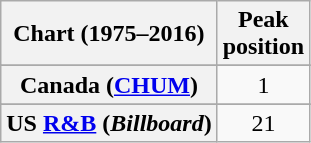<table class="wikitable sortable plainrowheaders" style="text-align:center;">
<tr>
<th scope="col">Chart (1975–2016)</th>
<th scope="col">Peak<br>position</th>
</tr>
<tr>
</tr>
<tr>
</tr>
<tr>
<th scope="row">Canada (<a href='#'>CHUM</a>)</th>
<td style="text-align:center;">1</td>
</tr>
<tr>
</tr>
<tr>
</tr>
<tr>
</tr>
<tr>
</tr>
<tr>
</tr>
<tr>
</tr>
<tr>
</tr>
<tr>
</tr>
<tr>
</tr>
<tr>
<th scope="row">US <a href='#'>R&B</a> (<em>Billboard</em>)</th>
<td style="text-align:center;">21</td>
</tr>
</table>
